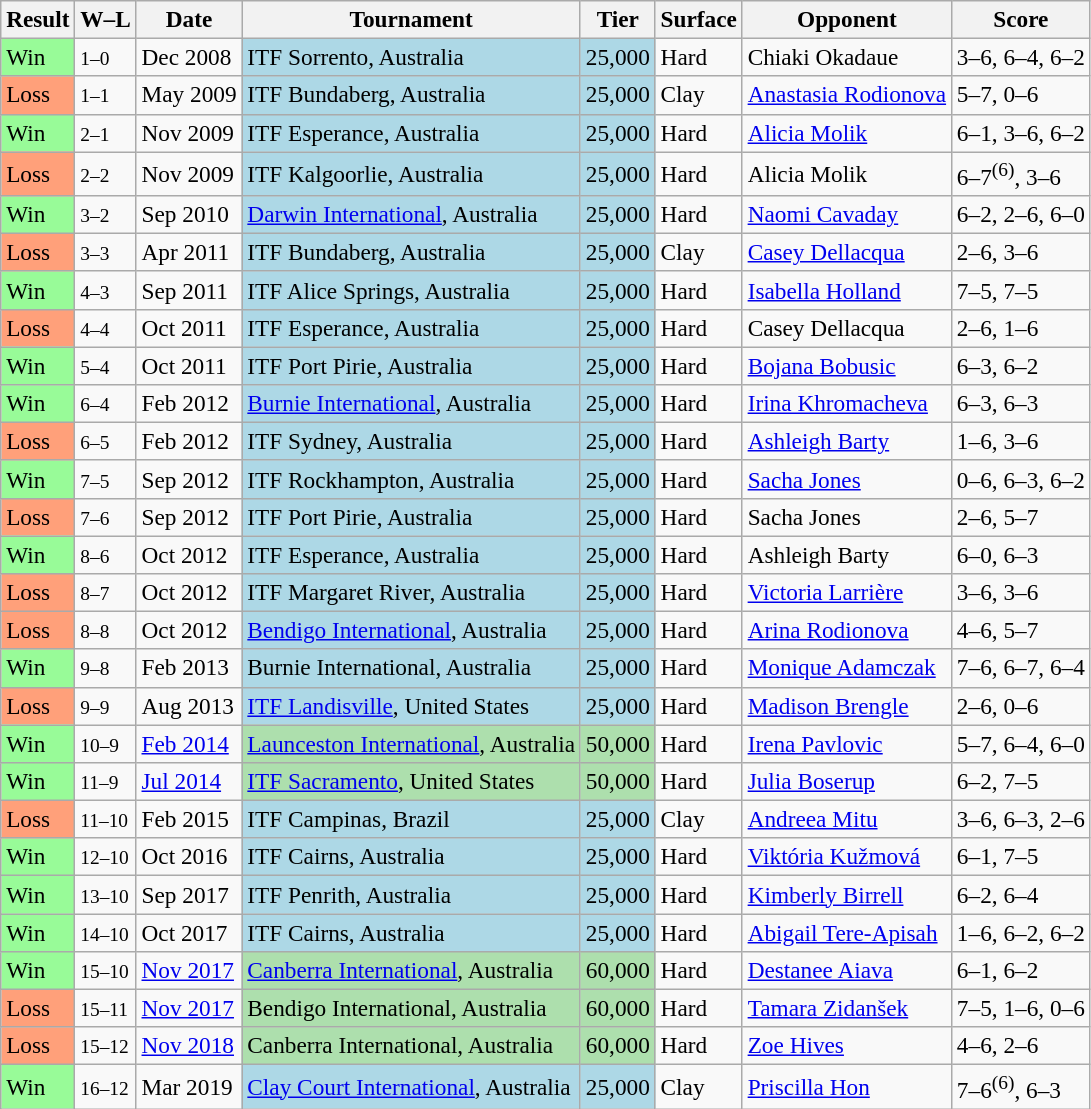<table class="sortable wikitable" style="font-size:97%;">
<tr>
<th>Result</th>
<th class="unsortable">W–L</th>
<th>Date</th>
<th>Tournament</th>
<th>Tier</th>
<th>Surface</th>
<th>Opponent</th>
<th class="unsortable">Score</th>
</tr>
<tr>
<td style="background:#98fb98;">Win</td>
<td><small>1–0</small></td>
<td>Dec 2008</td>
<td style="background:lightblue;">ITF Sorrento, Australia</td>
<td style="background:lightblue;">25,000</td>
<td>Hard</td>
<td> Chiaki Okadaue</td>
<td>3–6, 6–4, 6–2</td>
</tr>
<tr>
<td style="background:#ffa07a;">Loss</td>
<td><small>1–1</small></td>
<td>May 2009</td>
<td style="background:lightblue;">ITF Bundaberg, Australia</td>
<td style="background:lightblue;">25,000</td>
<td>Clay</td>
<td> <a href='#'>Anastasia Rodionova</a></td>
<td>5–7, 0–6</td>
</tr>
<tr>
<td style="background:#98fb98;">Win</td>
<td><small>2–1</small></td>
<td>Nov 2009</td>
<td style="background:lightblue;">ITF Esperance, Australia</td>
<td style="background:lightblue;">25,000</td>
<td>Hard</td>
<td> <a href='#'>Alicia Molik</a></td>
<td>6–1, 3–6, 6–2</td>
</tr>
<tr>
<td style="background:#ffa07a;">Loss</td>
<td><small>2–2</small></td>
<td>Nov 2009</td>
<td style="background:lightblue;">ITF Kalgoorlie, Australia</td>
<td style="background:lightblue;">25,000</td>
<td>Hard</td>
<td> Alicia Molik</td>
<td>6–7<sup>(6)</sup>, 3–6</td>
</tr>
<tr>
<td style="background:#98fb98;">Win</td>
<td><small>3–2</small></td>
<td>Sep 2010</td>
<td style="background:lightblue;"><a href='#'>Darwin International</a>, Australia</td>
<td style="background:lightblue;">25,000</td>
<td>Hard</td>
<td> <a href='#'>Naomi Cavaday</a></td>
<td>6–2, 2–6, 6–0</td>
</tr>
<tr>
<td style="background:#ffa07a;">Loss</td>
<td><small>3–3</small></td>
<td>Apr 2011</td>
<td style="background:lightblue;">ITF Bundaberg, Australia</td>
<td style="background:lightblue;">25,000</td>
<td>Clay</td>
<td> <a href='#'>Casey Dellacqua</a></td>
<td>2–6, 3–6</td>
</tr>
<tr>
<td style="background:#98fb98;">Win</td>
<td><small>4–3</small></td>
<td>Sep 2011</td>
<td style="background:lightblue;">ITF Alice Springs, Australia</td>
<td style="background:lightblue;">25,000</td>
<td>Hard</td>
<td> <a href='#'>Isabella Holland</a></td>
<td>7–5, 7–5</td>
</tr>
<tr>
<td style="background:#ffa07a;">Loss</td>
<td><small>4–4</small></td>
<td>Oct 2011</td>
<td style="background:lightblue;">ITF Esperance, Australia</td>
<td style="background:lightblue;">25,000</td>
<td>Hard</td>
<td> Casey Dellacqua</td>
<td>2–6, 1–6</td>
</tr>
<tr>
<td style="background:#98fb98;">Win</td>
<td><small>5–4</small></td>
<td>Oct 2011</td>
<td style="background:lightblue;">ITF Port Pirie, Australia</td>
<td style="background:lightblue;">25,000</td>
<td>Hard</td>
<td> <a href='#'>Bojana Bobusic</a></td>
<td>6–3, 6–2</td>
</tr>
<tr>
<td style="background:#98fb98;">Win</td>
<td><small>6–4</small></td>
<td>Feb 2012</td>
<td style="background:lightblue;"><a href='#'>Burnie International</a>, Australia</td>
<td style="background:lightblue;">25,000</td>
<td>Hard</td>
<td> <a href='#'>Irina Khromacheva</a></td>
<td>6–3, 6–3</td>
</tr>
<tr>
<td style="background:#ffa07a;">Loss</td>
<td><small>6–5</small></td>
<td>Feb 2012</td>
<td style="background:lightblue;">ITF Sydney, Australia</td>
<td style="background:lightblue;">25,000</td>
<td>Hard</td>
<td> <a href='#'>Ashleigh Barty</a></td>
<td>1–6, 3–6</td>
</tr>
<tr>
<td style="background:#98fb98;">Win</td>
<td><small>7–5</small></td>
<td>Sep 2012</td>
<td style="background:lightblue;">ITF Rockhampton, Australia</td>
<td style="background:lightblue;">25,000</td>
<td>Hard</td>
<td> <a href='#'>Sacha Jones</a></td>
<td>0–6, 6–3, 6–2</td>
</tr>
<tr>
<td style="background:#ffa07a;">Loss</td>
<td><small>7–6</small></td>
<td>Sep 2012</td>
<td style="background:lightblue;">ITF Port Pirie, Australia</td>
<td style="background:lightblue;">25,000</td>
<td>Hard</td>
<td> Sacha Jones</td>
<td>2–6, 5–7</td>
</tr>
<tr>
<td style="background:#98fb98;">Win</td>
<td><small>8–6</small></td>
<td>Oct 2012</td>
<td style="background:lightblue;">ITF Esperance, Australia</td>
<td style="background:lightblue;">25,000</td>
<td>Hard</td>
<td> Ashleigh Barty</td>
<td>6–0, 6–3</td>
</tr>
<tr>
<td style="background:#ffa07a;">Loss</td>
<td><small>8–7</small></td>
<td>Oct 2012</td>
<td style="background:lightblue;">ITF Margaret River, Australia</td>
<td style="background:lightblue;">25,000</td>
<td>Hard</td>
<td> <a href='#'>Victoria Larrière</a></td>
<td>3–6, 3–6</td>
</tr>
<tr>
<td style="background:#ffa07a;">Loss</td>
<td><small>8–8</small></td>
<td>Oct 2012</td>
<td style="background:lightblue;"><a href='#'>Bendigo International</a>, Australia</td>
<td style="background:lightblue;">25,000</td>
<td>Hard</td>
<td> <a href='#'>Arina Rodionova</a></td>
<td>4–6, 5–7</td>
</tr>
<tr>
<td style="background:#98fb98;">Win</td>
<td><small>9–8</small></td>
<td>Feb 2013</td>
<td style="background:lightblue;">Burnie International, Australia</td>
<td style="background:lightblue;">25,000</td>
<td>Hard</td>
<td> <a href='#'>Monique Adamczak</a></td>
<td>7–6, 6–7, 6–4</td>
</tr>
<tr>
<td style="background:#ffa07a;">Loss</td>
<td><small>9–9</small></td>
<td>Aug 2013</td>
<td style="background:lightblue;"><a href='#'>ITF Landisville</a>, United States</td>
<td style="background:lightblue;">25,000</td>
<td>Hard</td>
<td> <a href='#'>Madison Brengle</a></td>
<td>2–6, 0–6</td>
</tr>
<tr>
<td style="background:#98fb98;">Win</td>
<td><small>10–9</small></td>
<td><a href='#'>Feb 2014</a></td>
<td style="background:#addfad;"><a href='#'>Launceston International</a>, Australia</td>
<td style="background:#addfad;">50,000</td>
<td>Hard</td>
<td> <a href='#'>Irena Pavlovic</a></td>
<td>5–7, 6–4, 6–0</td>
</tr>
<tr>
<td style="background:#98fb98;">Win</td>
<td><small>11–9</small></td>
<td><a href='#'>Jul 2014</a></td>
<td style="background:#addfad;"><a href='#'>ITF Sacramento</a>, United States</td>
<td style="background:#addfad;">50,000</td>
<td>Hard</td>
<td> <a href='#'>Julia Boserup</a></td>
<td>6–2, 7–5</td>
</tr>
<tr>
<td style="background:#ffa07a;">Loss</td>
<td><small>11–10</small></td>
<td>Feb 2015</td>
<td style="background:lightblue;">ITF Campinas, Brazil</td>
<td style="background:lightblue;">25,000</td>
<td>Clay</td>
<td> <a href='#'>Andreea Mitu</a></td>
<td>3–6, 6–3, 2–6</td>
</tr>
<tr>
<td style="background:#98fb98;">Win</td>
<td><small>12–10</small></td>
<td>Oct 2016</td>
<td style="background:lightblue;">ITF Cairns, Australia</td>
<td style="background:lightblue;">25,000</td>
<td>Hard</td>
<td> <a href='#'>Viktória Kužmová</a></td>
<td>6–1, 7–5</td>
</tr>
<tr>
<td style="background:#98fb98;">Win</td>
<td><small>13–10</small></td>
<td>Sep 2017</td>
<td style="background:lightblue;">ITF Penrith, Australia</td>
<td style="background:lightblue;">25,000</td>
<td>Hard</td>
<td> <a href='#'>Kimberly Birrell</a></td>
<td>6–2, 6–4</td>
</tr>
<tr>
<td style="background:#98fb98;">Win</td>
<td><small>14–10</small></td>
<td>Oct 2017</td>
<td style="background:lightblue;">ITF Cairns, Australia</td>
<td style="background:lightblue;">25,000</td>
<td>Hard</td>
<td> <a href='#'>Abigail Tere-Apisah</a></td>
<td>1–6, 6–2, 6–2</td>
</tr>
<tr>
<td style="background:#98fb98;">Win</td>
<td><small>15–10</small></td>
<td><a href='#'>Nov 2017</a></td>
<td style="background:#addfad;"><a href='#'>Canberra International</a>, Australia</td>
<td style="background:#addfad;">60,000</td>
<td>Hard</td>
<td> <a href='#'>Destanee Aiava</a></td>
<td>6–1, 6–2</td>
</tr>
<tr>
<td style="background:#ffa07a;">Loss</td>
<td><small>15–11</small></td>
<td><a href='#'>Nov 2017</a></td>
<td style="background:#addfad;">Bendigo International, Australia</td>
<td style="background:#addfad;">60,000</td>
<td>Hard</td>
<td> <a href='#'>Tamara Zidanšek</a></td>
<td>7–5, 1–6, 0–6</td>
</tr>
<tr>
<td style="background:#ffa07a;">Loss</td>
<td><small>15–12</small></td>
<td><a href='#'>Nov 2018</a></td>
<td style="background:#addfad;">Canberra International, Australia</td>
<td style="background:#addfad;">60,000</td>
<td>Hard</td>
<td> <a href='#'>Zoe Hives</a></td>
<td>4–6, 2–6</td>
</tr>
<tr>
<td style="background:#98fb98;">Win</td>
<td><small>16–12</small></td>
<td>Mar 2019</td>
<td style="background:lightblue;"><a href='#'>Clay Court International</a>, Australia</td>
<td style="background:lightblue;">25,000</td>
<td>Clay</td>
<td> <a href='#'>Priscilla Hon</a></td>
<td>7–6<sup>(6)</sup>, 6–3</td>
</tr>
</table>
